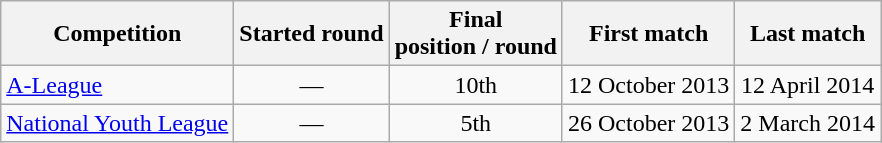<table class="wikitable">
<tr>
<th>Competition</th>
<th>Started round</th>
<th>Final <br>position / round</th>
<th>First match</th>
<th>Last match</th>
</tr>
<tr style="text-align: center">
<td align=left><a href='#'>A-League</a></td>
<td>—</td>
<td>10th</td>
<td>12 October 2013</td>
<td>12 April 2014</td>
</tr>
<tr style="text-align: center">
<td align=left><a href='#'>National Youth League</a></td>
<td>—</td>
<td>5th</td>
<td>26 October 2013</td>
<td>2 March 2014</td>
</tr>
</table>
